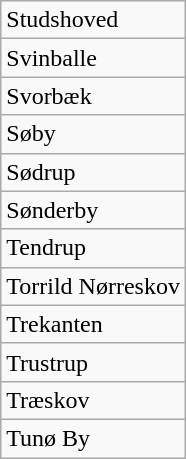<table class="wikitable" style="float:left; margin-right:1em">
<tr>
<td>Studshoved</td>
</tr>
<tr>
<td>Svinballe</td>
</tr>
<tr>
<td>Svorbæk</td>
</tr>
<tr>
<td>Søby</td>
</tr>
<tr>
<td>Sødrup</td>
</tr>
<tr>
<td>Sønderby</td>
</tr>
<tr>
<td>Tendrup</td>
</tr>
<tr>
<td>Torrild Nørreskov</td>
</tr>
<tr>
<td>Trekanten</td>
</tr>
<tr>
<td>Trustrup</td>
</tr>
<tr>
<td>Træskov</td>
</tr>
<tr>
<td>Tunø By</td>
</tr>
</table>
